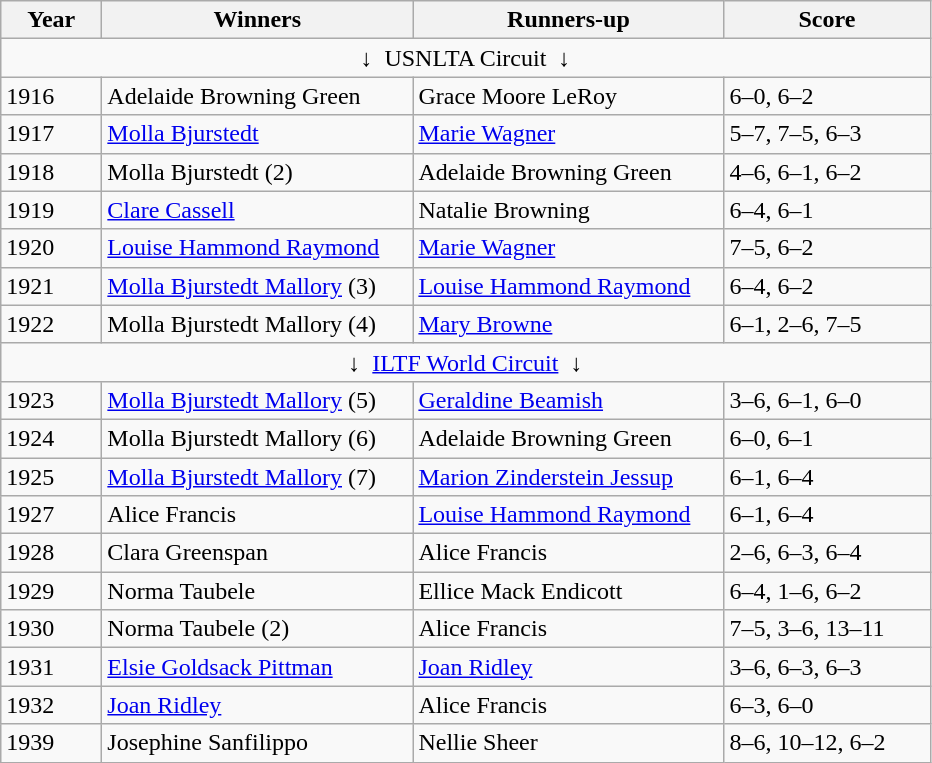<table class="wikitable sortable">
<tr>
<th style="width:60px">Year</th>
<th style="width:200px">Winners</th>
<th style="width:200px">Runners-up</th>
<th style="width:130px" class="unsortable">Score</th>
</tr>
<tr>
<td colspan=4 align=center>↓  USNLTA Circuit  ↓</td>
</tr>
<tr>
<td>1916</td>
<td> Adelaide Browning Green</td>
<td> Grace Moore LeRoy</td>
<td>6–0, 6–2</td>
</tr>
<tr>
<td>1917</td>
<td> <a href='#'>Molla Bjurstedt</a></td>
<td> <a href='#'>Marie Wagner</a></td>
<td>5–7, 7–5, 6–3</td>
</tr>
<tr>
<td>1918</td>
<td> Molla Bjurstedt (2)</td>
<td> Adelaide Browning Green</td>
<td>4–6, 6–1, 6–2</td>
</tr>
<tr>
<td>1919</td>
<td> <a href='#'>Clare Cassell</a></td>
<td> Natalie Browning</td>
<td>6–4, 6–1</td>
</tr>
<tr>
<td>1920</td>
<td> <a href='#'>Louise Hammond Raymond</a></td>
<td> <a href='#'>Marie Wagner</a></td>
<td>7–5, 6–2</td>
</tr>
<tr>
<td>1921</td>
<td> <a href='#'>Molla Bjurstedt Mallory</a> (3)</td>
<td> <a href='#'>Louise Hammond Raymond</a></td>
<td>6–4, 6–2</td>
</tr>
<tr>
<td>1922</td>
<td> Molla Bjurstedt Mallory (4)</td>
<td> <a href='#'>Mary Browne</a></td>
<td>6–1, 2–6, 7–5</td>
</tr>
<tr>
<td colspan=4 align=center>↓  <a href='#'>ILTF World Circuit</a>  ↓</td>
</tr>
<tr>
<td>1923</td>
<td> <a href='#'>Molla Bjurstedt Mallory</a> (5)</td>
<td> <a href='#'>Geraldine Beamish</a></td>
<td>3–6, 6–1, 6–0</td>
</tr>
<tr>
<td>1924</td>
<td> Molla Bjurstedt Mallory (6)</td>
<td> Adelaide Browning Green</td>
<td>6–0, 6–1</td>
</tr>
<tr>
<td>1925</td>
<td> <a href='#'>Molla Bjurstedt Mallory</a> (7)</td>
<td> <a href='#'>Marion Zinderstein Jessup</a></td>
<td>6–1, 6–4</td>
</tr>
<tr>
<td>1927</td>
<td> Alice Francis</td>
<td> <a href='#'>Louise Hammond Raymond</a></td>
<td>6–1, 6–4</td>
</tr>
<tr>
<td>1928</td>
<td> Clara Greenspan</td>
<td> Alice Francis</td>
<td>2–6, 6–3, 6–4</td>
</tr>
<tr>
<td>1929</td>
<td> Norma Taubele</td>
<td> Ellice Mack Endicott</td>
<td>6–4, 1–6, 6–2</td>
</tr>
<tr>
<td>1930</td>
<td> Norma Taubele (2)</td>
<td> Alice Francis</td>
<td>7–5, 3–6, 13–11</td>
</tr>
<tr>
<td>1931</td>
<td> <a href='#'>Elsie Goldsack Pittman</a></td>
<td> <a href='#'>Joan Ridley</a></td>
<td>3–6, 6–3, 6–3</td>
</tr>
<tr>
<td>1932</td>
<td> <a href='#'>Joan Ridley</a></td>
<td> Alice Francis</td>
<td>6–3, 6–0</td>
</tr>
<tr>
<td>1939</td>
<td> Josephine Sanfilippo</td>
<td> Nellie Sheer</td>
<td>8–6, 10–12, 6–2</td>
</tr>
</table>
